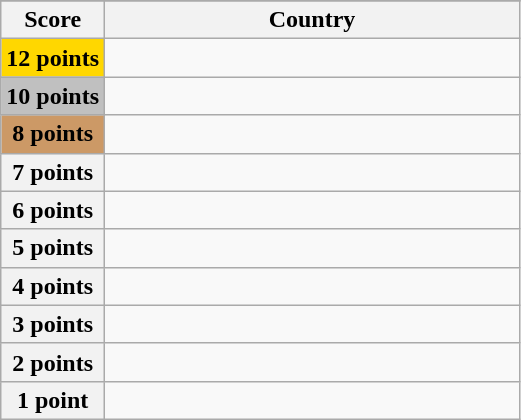<table class="wikitable">
<tr>
</tr>
<tr>
<th scope="col" width="20%">Score</th>
<th scope="col">Country</th>
</tr>
<tr>
<th scope="row" style="background:gold">12 points</th>
<td></td>
</tr>
<tr>
<th scope="row" style="background:silver">10 points</th>
<td></td>
</tr>
<tr>
<th scope="row" style="background:#CC9966">8 points</th>
<td></td>
</tr>
<tr>
<th scope="row">7 points</th>
<td></td>
</tr>
<tr>
<th scope="row">6 points</th>
<td></td>
</tr>
<tr>
<th scope="row">5 points</th>
<td></td>
</tr>
<tr>
<th scope="row">4 points</th>
<td></td>
</tr>
<tr>
<th scope="row">3 points</th>
<td></td>
</tr>
<tr>
<th scope="row">2 points</th>
<td></td>
</tr>
<tr>
<th scope="row">1 point</th>
<td></td>
</tr>
</table>
